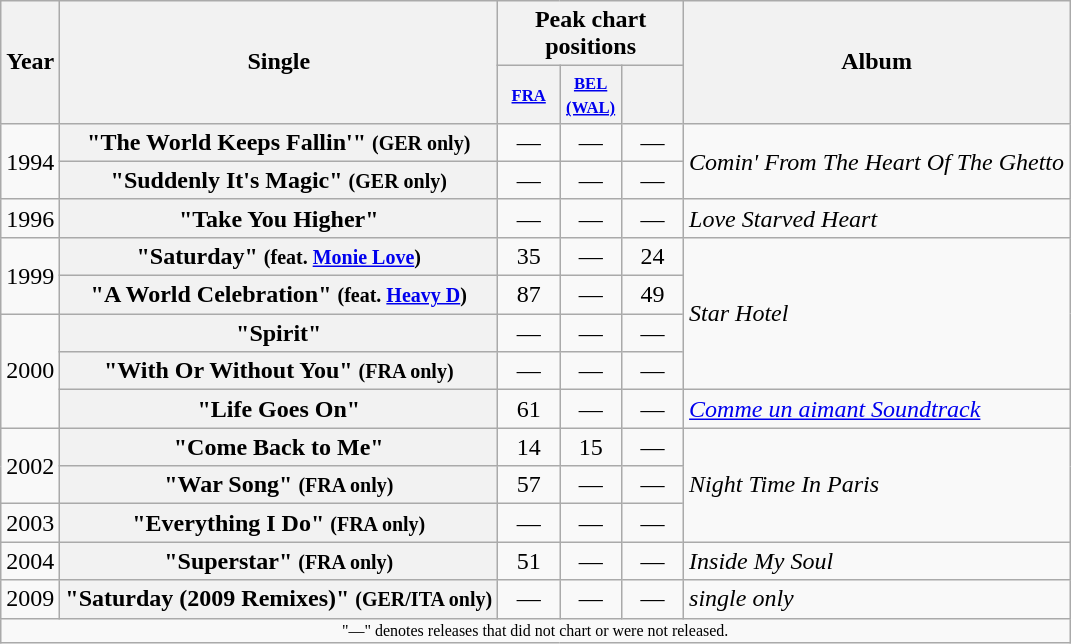<table class="wikitable plainrowheaders" style="text-align:center;">
<tr>
<th rowspan="2">Year</th>
<th rowspan="2">Single</th>
<th colspan="3">Peak chart positions</th>
<th rowspan="2">Album</th>
</tr>
<tr style="font-size:smaller">
<th width="35"><small><a href='#'>FRA</a></small><br></th>
<th width="35"><small><a href='#'>BEL<br>(WAL)</a></small><br></th>
<th width="35"><br></th>
</tr>
<tr>
<td rowspan="2">1994</td>
<th scope="row">"The World Keeps Fallin'" <small>(GER only)</small></th>
<td>—</td>
<td>—</td>
<td>—</td>
<td align="left" rowspan="2"><em>Comin' From The Heart Of The Ghetto</em></td>
</tr>
<tr>
<th scope="row">"Suddenly It's Magic" <small>(GER only)</small></th>
<td>—</td>
<td>—</td>
<td>—</td>
</tr>
<tr>
<td rowspan="1">1996</td>
<th scope="row">"Take You Higher"</th>
<td>—</td>
<td>—</td>
<td>—</td>
<td align="left" rowspan="1"><em>Love Starved Heart</em></td>
</tr>
<tr>
<td rowspan="2">1999</td>
<th scope="row">"Saturday" <small>(feat. <a href='#'>Monie Love</a>)</small></th>
<td>35</td>
<td>—</td>
<td>24</td>
<td align="left" rowspan="4"><em>Star Hotel</em></td>
</tr>
<tr>
<th scope="row">"A World Celebration" <small>(feat. <a href='#'>Heavy D</a>)</small></th>
<td>87</td>
<td>—</td>
<td>49</td>
</tr>
<tr>
<td rowspan="3">2000</td>
<th scope="row">"Spirit"</th>
<td>—</td>
<td>—</td>
<td>—</td>
</tr>
<tr>
<th scope="row">"With Or Without You" <small>(FRA only)</small></th>
<td>—</td>
<td>—</td>
<td>—</td>
</tr>
<tr>
<th scope="row">"Life Goes On"</th>
<td>61</td>
<td>—</td>
<td>—</td>
<td align="left" rowspan="1"><em><a href='#'>Comme un aimant Soundtrack</a></em></td>
</tr>
<tr>
<td rowspan="2">2002</td>
<th scope="row">"Come Back to Me"</th>
<td>14</td>
<td>15</td>
<td>—</td>
<td align="left" rowspan="3"><em>Night Time In Paris</em></td>
</tr>
<tr>
<th scope="row">"War Song" <small>(FRA only)</small></th>
<td>57</td>
<td>—</td>
<td>—</td>
</tr>
<tr>
<td rowspan="1">2003</td>
<th scope="row">"Everything I Do" <small>(FRA only)</small></th>
<td>—</td>
<td>—</td>
<td>—</td>
</tr>
<tr>
<td rowspan="1">2004</td>
<th scope="row">"Superstar" <small>(FRA only)</small></th>
<td>51</td>
<td>—</td>
<td>—</td>
<td align="left" rowspan="1"><em>Inside My Soul</em></td>
</tr>
<tr>
<td rowspan="1">2009</td>
<th scope="row">"Saturday (2009 Remixes)" <small>(GER/ITA only)</small></th>
<td>—</td>
<td>—</td>
<td>—</td>
<td align="left" rowspan="1"><em>single only</em></td>
</tr>
<tr>
<td align="center" colspan="15" style="font-size:8pt">"—" denotes releases that did not chart or were not released.</td>
</tr>
</table>
